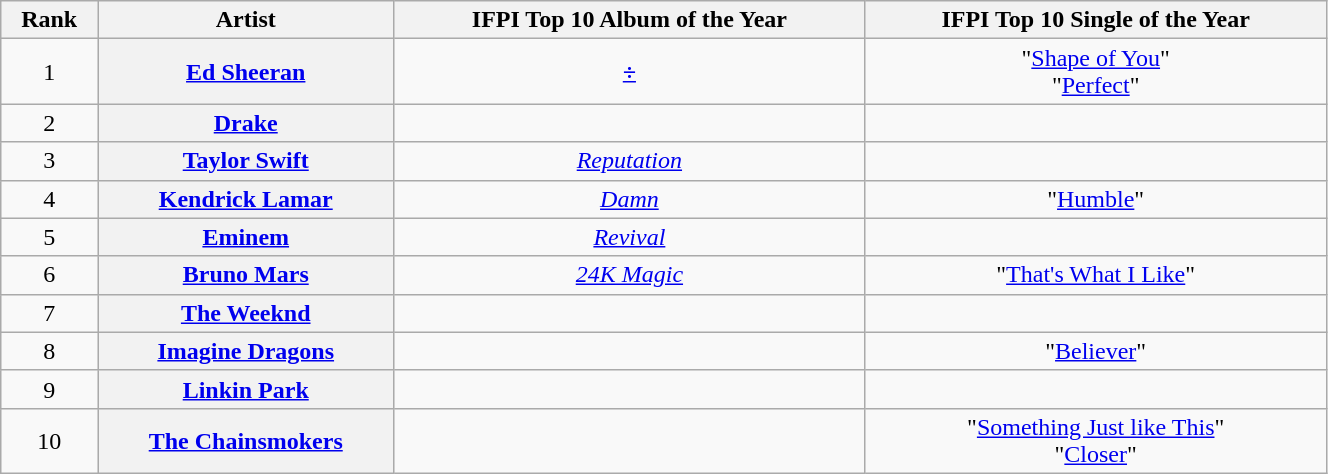<table class="wikitable unsortable plainrowheaders" style="text-align:center; width:70%">
<tr>
<th>Rank</th>
<th>Artist</th>
<th>IFPI Top 10 Album of the Year</th>
<th>IFPI Top 10 Single of the Year</th>
</tr>
<tr>
<td>1</td>
<th scope="row"><a href='#'>Ed Sheeran</a></th>
<td><strong><em><a href='#'>÷</a></em></strong> </td>
<td>"<a href='#'>Shape of You</a>" <br>"<a href='#'>Perfect</a>" </td>
</tr>
<tr>
<td>2</td>
<th scope="row"><a href='#'>Drake</a></th>
<td></td>
<td></td>
</tr>
<tr>
<td>3</td>
<th scope="row"><a href='#'>Taylor Swift</a></th>
<td><em><a href='#'>Reputation</a></em> </td>
<td></td>
</tr>
<tr>
<td>4</td>
<th scope="row"><a href='#'>Kendrick Lamar</a></th>
<td><em><a href='#'>Damn</a></em> </td>
<td>"<a href='#'>Humble</a>" </td>
</tr>
<tr>
<td>5</td>
<th scope="row"><a href='#'>Eminem</a></th>
<td><em><a href='#'>Revival</a></em> </td>
<td></td>
</tr>
<tr>
<td>6</td>
<th scope="row"><a href='#'>Bruno Mars</a></th>
<td><em><a href='#'>24K Magic</a></em> </td>
<td>"<a href='#'>That's What I Like</a>" </td>
</tr>
<tr>
<td>7</td>
<th scope="row"><a href='#'>The Weeknd</a></th>
<td></td>
<td></td>
</tr>
<tr>
<td>8</td>
<th scope="row"><a href='#'>Imagine Dragons</a></th>
<td></td>
<td>"<a href='#'>Believer</a>" </td>
</tr>
<tr>
<td>9</td>
<th scope="row"><a href='#'>Linkin Park</a></th>
<td></td>
<td></td>
</tr>
<tr>
<td>10</td>
<th scope="row"><a href='#'>The Chainsmokers</a></th>
<td></td>
<td>"<a href='#'>Something Just like This</a>" <br>"<a href='#'>Closer</a>" </td>
</tr>
</table>
